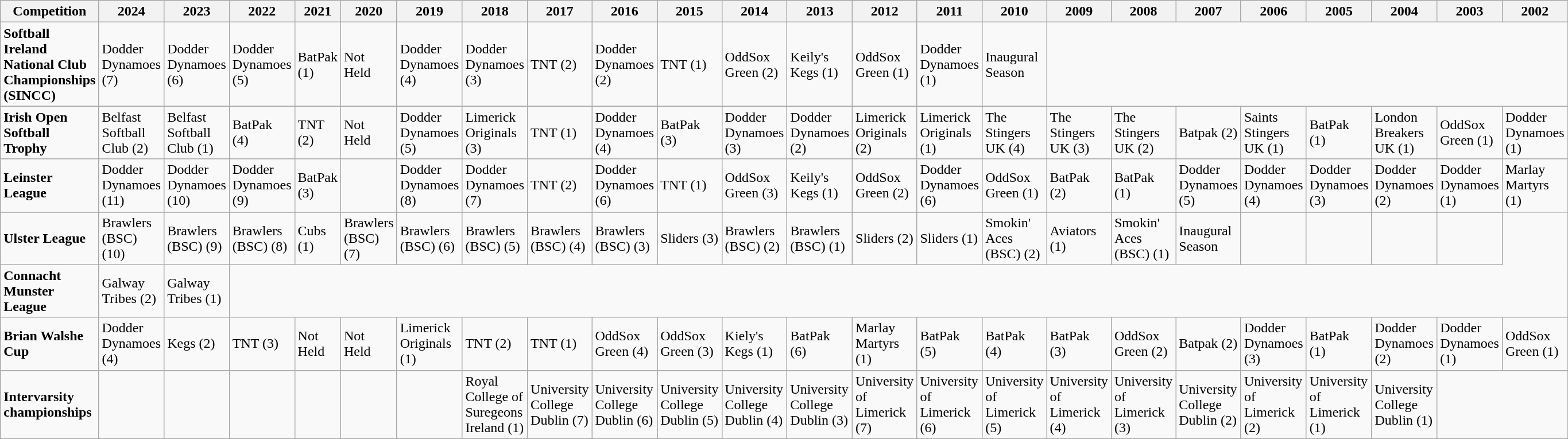<table class="wikitable">
<tr>
<th>Competition</th>
<th>2024</th>
<th>2023</th>
<th>2022</th>
<th>2021</th>
<th>2020</th>
<th>2019</th>
<th>2018</th>
<th>2017</th>
<th>2016</th>
<th>2015</th>
<th>2014</th>
<th>2013</th>
<th>2012</th>
<th>2011</th>
<th>2010</th>
<th>2009</th>
<th>2008</th>
<th>2007</th>
<th>2006</th>
<th>2005</th>
<th>2004</th>
<th>2003</th>
<th>2002</th>
</tr>
<tr>
<td><strong>Softball Ireland National Club Championships (SINCC)</strong></td>
<td>Dodder Dynamoes (7)</td>
<td>Dodder Dynamoes (6)</td>
<td>Dodder Dynamoes (5)</td>
<td>BatPak (1)</td>
<td>Not Held</td>
<td>Dodder Dynamoes (4)</td>
<td>Dodder Dynamoes (3)</td>
<td>TNT (2)</td>
<td>Dodder Dynamoes (2)</td>
<td>TNT (1)</td>
<td>OddSox Green (2)</td>
<td>Keily's Kegs (1)</td>
<td>OddSox Green (1)</td>
<td>Dodder Dynamoes (1)</td>
<td>Inaugural Season</td>
</tr>
<tr>
</tr>
<tr>
<td><strong>Irish Open Softball Trophy</strong></td>
<td>Belfast Softball Club (2)</td>
<td>Belfast Softball Club (1)</td>
<td>BatPak (4)</td>
<td>TNT (2)</td>
<td>Not Held</td>
<td>Dodder Dynamoes (5)</td>
<td>Limerick Originals (3)</td>
<td>TNT (1)</td>
<td>Dodder Dynamoes (4)</td>
<td>BatPak (3)</td>
<td>Dodder Dynamoes (3)</td>
<td>Dodder Dynamoes (2)</td>
<td>Limerick Originals (2)</td>
<td>Limerick Originals (1)</td>
<td>The Stingers UK (4)</td>
<td>The Stingers UK (3)</td>
<td>The Stingers UK (2)</td>
<td>Batpak (2)</td>
<td>Saints Stingers UK (1)</td>
<td>BatPak (1)</td>
<td>London Breakers UK (1)</td>
<td>OddSox Green (1)</td>
<td>Dodder Dynamoes (1)</td>
</tr>
<tr>
<td><strong>Leinster League</strong></td>
<td>Dodder Dynamoes (11)</td>
<td>Dodder Dynamoes (10)</td>
<td>Dodder Dynamoes (9)</td>
<td>BatPak (3)</td>
<td></td>
<td>Dodder Dynamoes (8)</td>
<td>Dodder Dynamoes (7)</td>
<td>TNT (2)</td>
<td>Dodder Dynamoes (6)</td>
<td>TNT (1)</td>
<td>OddSox Green (3)</td>
<td>Keily's Kegs (1)</td>
<td>OddSox Green (2)</td>
<td>Dodder Dynamoes (6)</td>
<td>OddSox Green (1)</td>
<td>BatPak (2)</td>
<td>BatPak (1)</td>
<td>Dodder Dynamoes (5)</td>
<td>Dodder Dynamoes (4)</td>
<td>Dodder Dynamoes (3)</td>
<td>Dodder Dynamoes (2)</td>
<td>Dodder Dynamoes (1)</td>
<td>Marlay Martyrs (1)</td>
</tr>
<tr>
</tr>
<tr>
<td><strong>Ulster League</strong></td>
<td>Brawlers (BSC) (10)</td>
<td>Brawlers (BSC) (9)</td>
<td>Brawlers (BSC) (8)</td>
<td>Cubs (1)</td>
<td>Brawlers (BSC) (7)</td>
<td>Brawlers (BSC) (6)</td>
<td>Brawlers (BSC) (5)</td>
<td>Brawlers (BSC) (4)</td>
<td>Brawlers (BSC) (3)</td>
<td>Sliders (3)</td>
<td>Brawlers (BSC) (2)</td>
<td>Brawlers (BSC) (1)</td>
<td>Sliders (2)</td>
<td>Sliders (1)</td>
<td>Smokin' Aces (BSC) (2)</td>
<td>Aviators (1)</td>
<td>Smokin' Aces (BSC) (1)</td>
<td>Inaugural Season</td>
<td></td>
<td></td>
<td></td>
<td></td>
</tr>
<tr>
<td><strong>Connacht Munster League</strong></td>
<td>Galway Tribes (2)</td>
<td>Galway Tribes (1)</td>
</tr>
<tr>
<td><strong>Brian Walshe Cup</strong></td>
<td>Dodder Dynamoes (4)</td>
<td>Kegs (2)</td>
<td>TNT (3)</td>
<td>Not Held</td>
<td>Not Held</td>
<td>Limerick Originals (1)</td>
<td>TNT (2)</td>
<td>TNT (1)</td>
<td>OddSox Green (4)</td>
<td>OddSox Green (3)</td>
<td>Kiely's Kegs (1)</td>
<td>BatPak (6)</td>
<td>Marlay Martyrs (1)</td>
<td>BatPak (5)</td>
<td>BatPak (4)</td>
<td>BatPak (3)</td>
<td>OddSox Green (2)</td>
<td>Batpak (2)</td>
<td>Dodder Dynamoes (3)</td>
<td>BatPak (1)</td>
<td>Dodder Dynamoes (2)</td>
<td>Dodder Dynamoes (1)</td>
<td>OddSox Green (1)</td>
</tr>
<tr>
<td><strong>Intervarsity championships</strong></td>
<td></td>
<td></td>
<td></td>
<td></td>
<td></td>
<td></td>
<td>Royal College of Suregeons Ireland (1)</td>
<td>University College Dublin (7)</td>
<td>University College Dublin (6)</td>
<td>University College Dublin (5)</td>
<td>University College Dublin (4)</td>
<td>University College Dublin (3)</td>
<td>University of Limerick (7)</td>
<td>University of Limerick (6)</td>
<td>University of Limerick (5)</td>
<td>University of Limerick (4)</td>
<td>University of Limerick (3)</td>
<td>University College Dublin (2)</td>
<td>University of Limerick (2)</td>
<td>University of Limerick (1)</td>
<td>University College Dublin (1)</td>
</tr>
</table>
